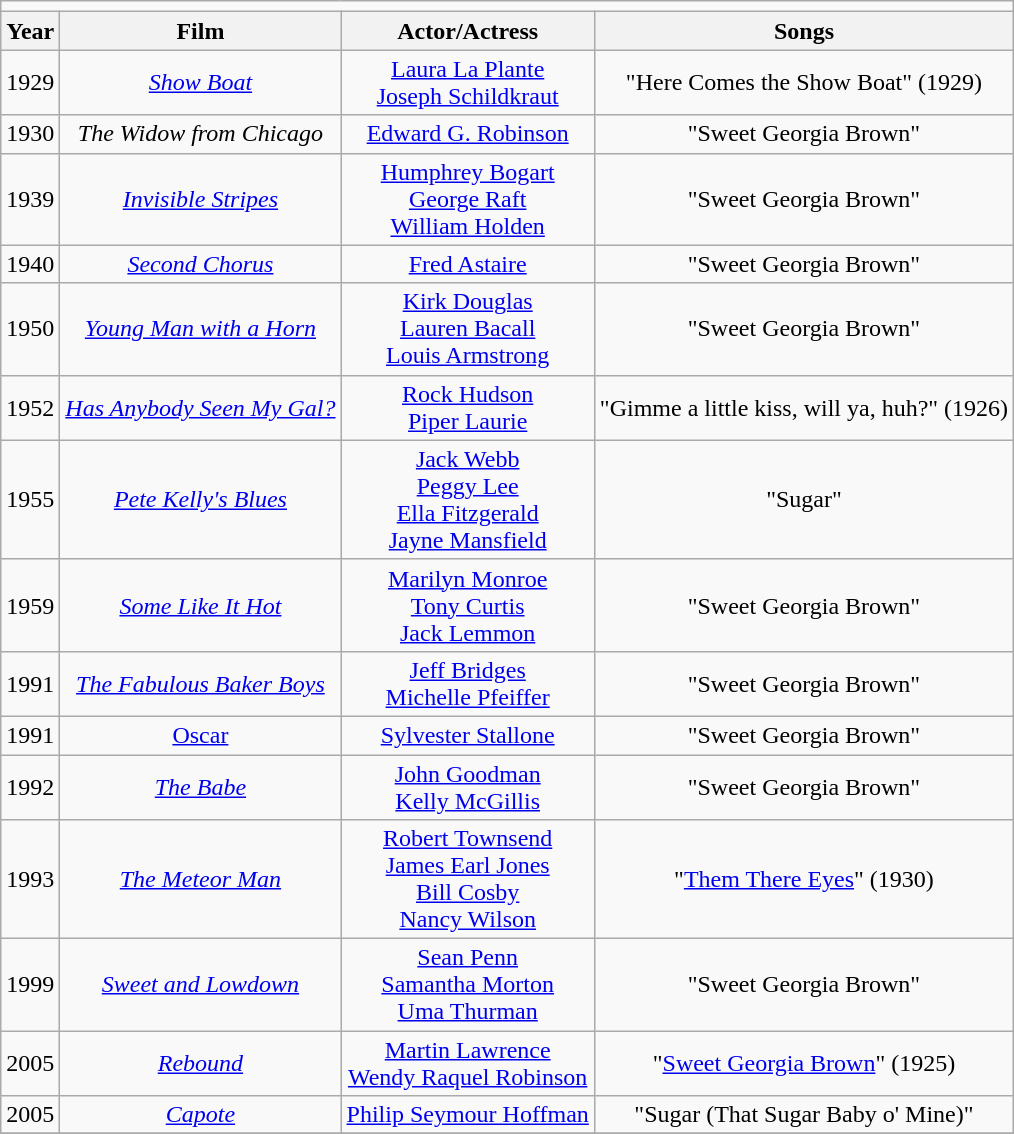<table class=wikitable>
<tr>
<td colspan=5 align=center></td>
</tr>
<tr>
<th>Year</th>
<th>Film</th>
<th>Actor/Actress</th>
<th>Songs</th>
</tr>
<tr align=center>
<td>1929</td>
<td><em><a href='#'>Show Boat</a></em></td>
<td><a href='#'>Laura La Plante</a><br><a href='#'>Joseph Schildkraut</a></td>
<td>"Here Comes the Show Boat" (1929)</td>
</tr>
<tr align=center>
<td>1930</td>
<td><em>The Widow from Chicago</em></td>
<td><a href='#'>Edward G. Robinson</a></td>
<td>"Sweet Georgia Brown"</td>
</tr>
<tr align=center>
<td>1939</td>
<td><em><a href='#'>Invisible Stripes</a></em></td>
<td><a href='#'>Humphrey Bogart</a><br><a href='#'>George Raft</a><br><a href='#'>William Holden</a></td>
<td>"Sweet Georgia Brown"</td>
</tr>
<tr align=center>
<td>1940</td>
<td><em><a href='#'>Second Chorus</a></em></td>
<td><a href='#'>Fred Astaire</a></td>
<td>"Sweet Georgia Brown"</td>
</tr>
<tr align=center>
<td>1950</td>
<td><em><a href='#'>Young Man with a Horn</a></em></td>
<td><a href='#'>Kirk Douglas</a><br><a href='#'>Lauren Bacall</a><br><a href='#'>Louis Armstrong</a></td>
<td>"Sweet Georgia Brown"</td>
</tr>
<tr align=center>
<td>1952</td>
<td><em><a href='#'>Has Anybody Seen My Gal?</a></em></td>
<td><a href='#'>Rock Hudson</a><br><a href='#'>Piper Laurie</a></td>
<td>"Gimme a little kiss, will ya, huh?" (1926)</td>
</tr>
<tr align=center>
<td>1955</td>
<td><em><a href='#'>Pete Kelly's Blues</a></em></td>
<td><a href='#'>Jack Webb</a><br><a href='#'>Peggy Lee</a><br><a href='#'>Ella Fitzgerald</a><br><a href='#'>Jayne Mansfield</a></td>
<td>"Sugar"</td>
</tr>
<tr align=center>
<td>1959</td>
<td><em><a href='#'>Some Like It Hot</a></em></td>
<td><a href='#'>Marilyn Monroe</a><br><a href='#'>Tony Curtis</a><br><a href='#'>Jack Lemmon</a></td>
<td>"Sweet Georgia Brown"</td>
</tr>
<tr align=center>
<td>1991</td>
<td><em><a href='#'>The Fabulous Baker Boys</a></em></td>
<td><a href='#'>Jeff Bridges</a><br><a href='#'>Michelle Pfeiffer</a></td>
<td>"Sweet Georgia Brown"</td>
</tr>
<tr align=center>
<td>1991</td>
<td><a href='#'>Oscar</a></td>
<td><a href='#'>Sylvester Stallone</a></td>
<td>"Sweet Georgia Brown"</td>
</tr>
<tr align=center>
<td>1992</td>
<td><em><a href='#'>The Babe</a></em></td>
<td><a href='#'>John Goodman</a><br><a href='#'>Kelly McGillis</a></td>
<td>"Sweet Georgia Brown"</td>
</tr>
<tr align=center>
<td>1993</td>
<td><em><a href='#'>The Meteor Man</a></em></td>
<td><a href='#'>Robert Townsend</a><br><a href='#'>James Earl Jones</a><br><a href='#'>Bill Cosby</a><br><a href='#'>Nancy Wilson</a></td>
<td>"<a href='#'>Them There Eyes</a>" (1930)</td>
</tr>
<tr align=center>
<td>1999</td>
<td><em><a href='#'>Sweet and Lowdown</a></em></td>
<td><a href='#'>Sean Penn</a><br><a href='#'>Samantha Morton</a><br><a href='#'>Uma Thurman</a></td>
<td>"Sweet Georgia Brown"</td>
</tr>
<tr align=center>
<td>2005</td>
<td><em><a href='#'>Rebound</a></em></td>
<td><a href='#'>Martin Lawrence</a><br><a href='#'>Wendy Raquel Robinson</a></td>
<td>"<a href='#'>Sweet Georgia Brown</a>" (1925)</td>
</tr>
<tr align=center>
<td>2005</td>
<td><em><a href='#'>Capote</a></em></td>
<td><a href='#'>Philip Seymour Hoffman</a></td>
<td>"Sugar (That Sugar Baby o' Mine)"</td>
</tr>
<tr align=center>
</tr>
</table>
